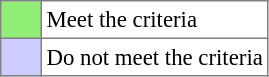<table bgcolor="#f7f8ff" cellpadding="3" cellspacing="0" border="1" style="font-size: 95%; border: gray solid 1px; border-collapse: collapse;text-align:center;">
<tr>
<td style="background: #90EE77;" width="20"></td>
<td bgcolor="#ffffff" align="left">Meet the criteria</td>
</tr>
<tr>
<td style="background: #ccccff" width="20"></td>
<td bgcolor="#ffffff" align="left">Do not meet the criteria</td>
</tr>
</table>
